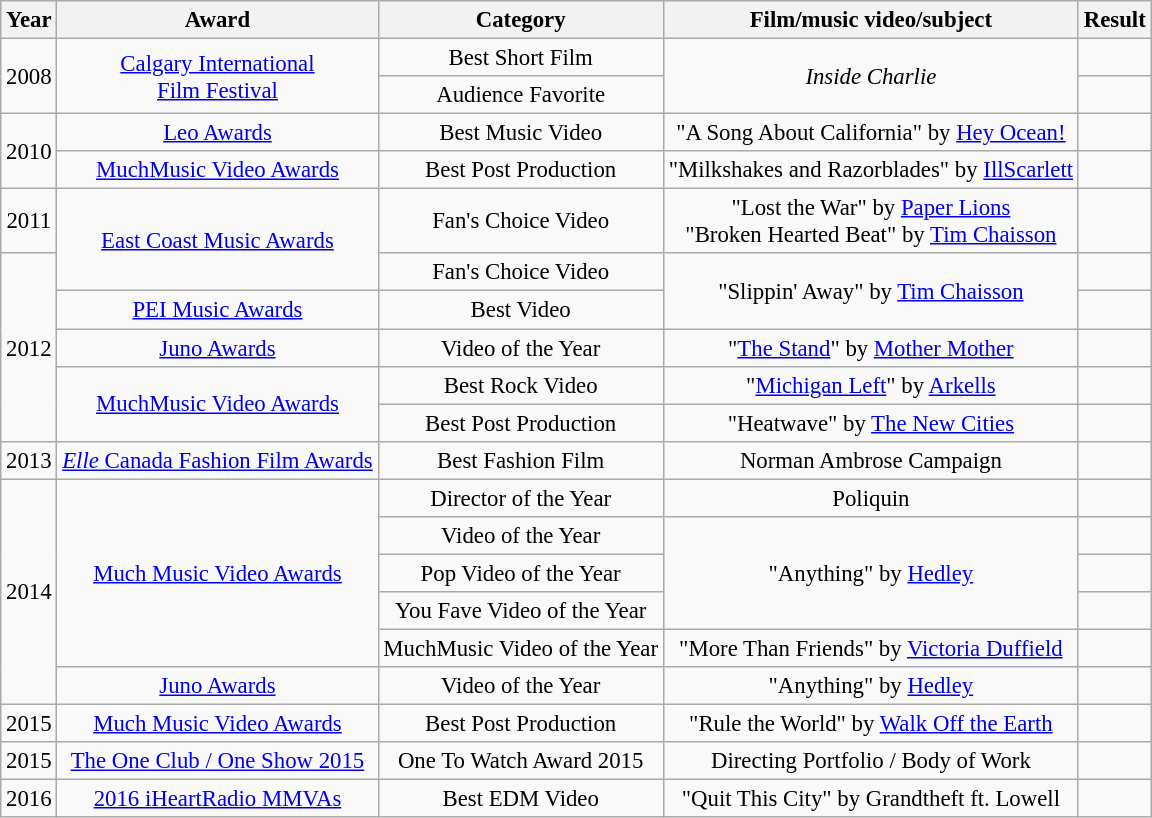<table class="wikitable " style="text-align:center;font-size:95%;">
<tr>
<th>Year</th>
<th>Award</th>
<th>Category</th>
<th>Film/music video/subject</th>
<th>Result</th>
</tr>
<tr>
<td rowspan=2>2008</td>
<td rowspan=2><a href='#'>Calgary International<br>Film Festival</a></td>
<td>Best Short Film</td>
<td rowspan=2><em>Inside Charlie</em></td>
<td></td>
</tr>
<tr>
<td>Audience Favorite</td>
<td></td>
</tr>
<tr>
<td rowspan=2>2010</td>
<td rowspan=1><a href='#'>Leo Awards</a></td>
<td>Best Music Video</td>
<td>"A Song About California" by <a href='#'>Hey Ocean!</a></td>
<td></td>
</tr>
<tr>
<td rowspan=1><a href='#'>MuchMusic Video Awards</a></td>
<td>Best Post Production</td>
<td>"Milkshakes and Razorblades" by <a href='#'>IllScarlett</a></td>
<td></td>
</tr>
<tr>
<td rowspan=1>2011</td>
<td rowspan=2><a href='#'>East Coast Music Awards</a></td>
<td>Fan's Choice Video</td>
<td>"Lost the War" by <a href='#'>Paper Lions</a><br>"Broken Hearted Beat" by <a href='#'>Tim Chaisson</a></td>
<td></td>
</tr>
<tr>
<td rowspan=5>2012</td>
<td>Fan's Choice Video</td>
<td rowspan=2>"Slippin' Away" by <a href='#'>Tim Chaisson</a></td>
<td></td>
</tr>
<tr>
<td rowspan=1><a href='#'>PEI Music Awards</a></td>
<td>Best Video</td>
<td></td>
</tr>
<tr>
<td rowspan=1><a href='#'>Juno Awards</a></td>
<td>Video of the Year</td>
<td>"<a href='#'>The Stand</a>" by <a href='#'>Mother Mother</a></td>
<td></td>
</tr>
<tr>
<td rowspan=2><a href='#'>MuchMusic Video Awards</a></td>
<td>Best Rock Video</td>
<td>"<a href='#'>Michigan Left</a>" by <a href='#'>Arkells</a></td>
<td></td>
</tr>
<tr>
<td>Best Post Production</td>
<td>"Heatwave" by <a href='#'>The New Cities</a></td>
<td></td>
</tr>
<tr>
<td>2013</td>
<td rowspan=1><a href='#'><em>Elle</em> Canada Fashion Film Awards</a></td>
<td>Best Fashion Film</td>
<td>Norman Ambrose Campaign</td>
<td></td>
</tr>
<tr>
<td rowspan=6>2014</td>
<td rowspan=5><a href='#'>Much Music Video Awards</a></td>
<td>Director of the Year</td>
<td>Poliquin</td>
<td></td>
</tr>
<tr>
<td>Video of the Year</td>
<td rowspan=3>"Anything" by <a href='#'>Hedley</a></td>
<td></td>
</tr>
<tr>
<td>Pop Video of the Year</td>
<td></td>
</tr>
<tr>
<td>You Fave Video of the Year</td>
<td></td>
</tr>
<tr>
<td>MuchMusic Video of the Year</td>
<td>"More Than Friends" by <a href='#'>Victoria Duffield</a></td>
<td></td>
</tr>
<tr>
<td rowspan=1><a href='#'>Juno Awards</a></td>
<td>Video of the Year</td>
<td>"Anything" by <a href='#'>Hedley</a></td>
<td></td>
</tr>
<tr>
<td rowspan=1>2015</td>
<td><a href='#'>Much Music Video Awards</a></td>
<td>Best Post Production</td>
<td>"Rule the World" by <a href='#'>Walk Off the Earth</a></td>
<td></td>
</tr>
<tr>
<td rowspan=1>2015</td>
<td><a href='#'>The One Club / One Show 2015</a></td>
<td>One To Watch Award 2015</td>
<td>Directing Portfolio / Body of Work</td>
<td></td>
</tr>
<tr>
<td rowspan=6>2016</td>
<td rowspan=5><a href='#'>2016 iHeartRadio MMVAs</a></td>
<td>Best EDM Video</td>
<td>"Quit This City" by Grandtheft ft. Lowell</td>
<td></td>
</tr>
</table>
